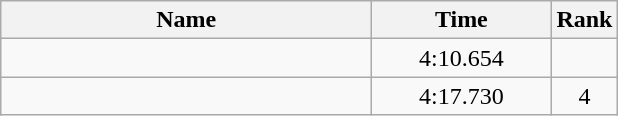<table class="wikitable" style="text-align:center;">
<tr>
<th style="width:15em">Name</th>
<th style="width:7em">Time</th>
<th>Rank</th>
</tr>
<tr>
<td align="left"></td>
<td>4:10.654</td>
<td></td>
</tr>
<tr>
<td align="left"></td>
<td>4:17.730</td>
<td>4</td>
</tr>
</table>
